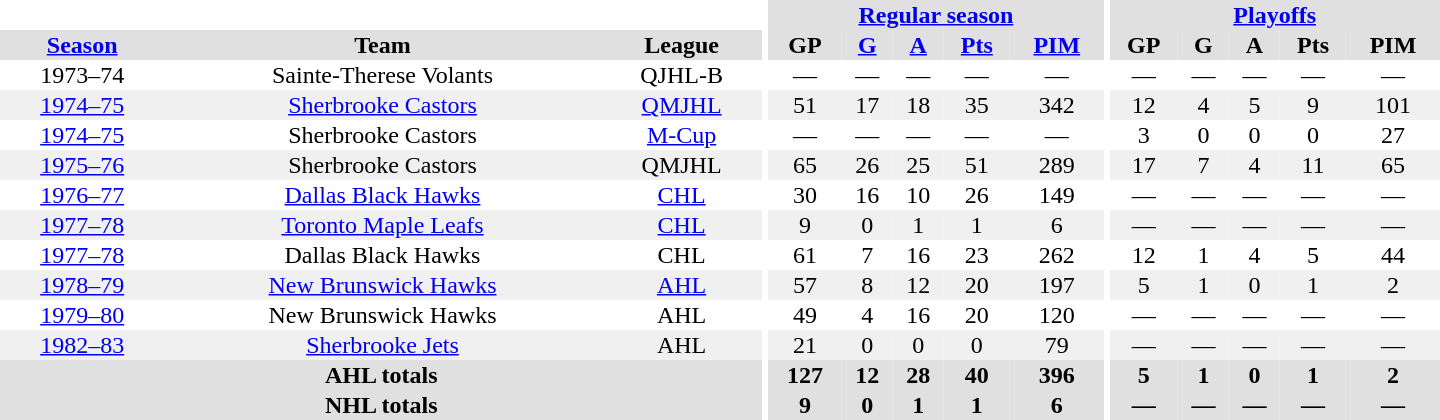<table border="0" cellpadding="1" cellspacing="0" style="text-align:center; width:60em">
<tr bgcolor="#e0e0e0">
<th colspan="3" bgcolor="#ffffff"></th>
<th rowspan="100" bgcolor="#ffffff"></th>
<th colspan="5"><a href='#'>Regular season</a></th>
<th rowspan="100" bgcolor="#ffffff"></th>
<th colspan="5"><a href='#'>Playoffs</a></th>
</tr>
<tr bgcolor="#e0e0e0">
<th><a href='#'>Season</a></th>
<th>Team</th>
<th>League</th>
<th>GP</th>
<th><a href='#'>G</a></th>
<th><a href='#'>A</a></th>
<th><a href='#'>Pts</a></th>
<th><a href='#'>PIM</a></th>
<th>GP</th>
<th>G</th>
<th>A</th>
<th>Pts</th>
<th>PIM</th>
</tr>
<tr>
<td>1973–74</td>
<td>Sainte-Therese Volants</td>
<td>QJHL-B</td>
<td>—</td>
<td>—</td>
<td>—</td>
<td>—</td>
<td>—</td>
<td>—</td>
<td>—</td>
<td>—</td>
<td>—</td>
<td>—</td>
</tr>
<tr bgcolor="#f0f0f0">
<td><a href='#'>1974–75</a></td>
<td><a href='#'>Sherbrooke Castors</a></td>
<td><a href='#'>QMJHL</a></td>
<td>51</td>
<td>17</td>
<td>18</td>
<td>35</td>
<td>342</td>
<td>12</td>
<td>4</td>
<td>5</td>
<td>9</td>
<td>101</td>
</tr>
<tr>
<td><a href='#'>1974–75</a></td>
<td>Sherbrooke Castors</td>
<td><a href='#'>M-Cup</a></td>
<td>—</td>
<td>—</td>
<td>—</td>
<td>—</td>
<td>—</td>
<td>3</td>
<td>0</td>
<td>0</td>
<td>0</td>
<td>27</td>
</tr>
<tr bgcolor="#f0f0f0">
<td><a href='#'>1975–76</a></td>
<td>Sherbrooke Castors</td>
<td>QMJHL</td>
<td>65</td>
<td>26</td>
<td>25</td>
<td>51</td>
<td>289</td>
<td>17</td>
<td>7</td>
<td>4</td>
<td>11</td>
<td>65</td>
</tr>
<tr>
<td><a href='#'>1976–77</a></td>
<td><a href='#'>Dallas Black Hawks</a></td>
<td><a href='#'>CHL</a></td>
<td>30</td>
<td>16</td>
<td>10</td>
<td>26</td>
<td>149</td>
<td>—</td>
<td>—</td>
<td>—</td>
<td>—</td>
<td>—</td>
</tr>
<tr bgcolor="#f0f0f0">
<td><a href='#'>1977–78</a></td>
<td><a href='#'>Toronto Maple Leafs</a></td>
<td><a href='#'>CHL</a></td>
<td>9</td>
<td>0</td>
<td>1</td>
<td>1</td>
<td>6</td>
<td>—</td>
<td>—</td>
<td>—</td>
<td>—</td>
<td>—</td>
</tr>
<tr>
<td><a href='#'>1977–78</a></td>
<td>Dallas Black Hawks</td>
<td>CHL</td>
<td>61</td>
<td>7</td>
<td>16</td>
<td>23</td>
<td>262</td>
<td>12</td>
<td>1</td>
<td>4</td>
<td>5</td>
<td>44</td>
</tr>
<tr bgcolor="#f0f0f0">
<td><a href='#'>1978–79</a></td>
<td><a href='#'>New Brunswick Hawks</a></td>
<td><a href='#'>AHL</a></td>
<td>57</td>
<td>8</td>
<td>12</td>
<td>20</td>
<td>197</td>
<td>5</td>
<td>1</td>
<td>0</td>
<td>1</td>
<td>2</td>
</tr>
<tr>
<td><a href='#'>1979–80</a></td>
<td>New Brunswick Hawks</td>
<td>AHL</td>
<td>49</td>
<td>4</td>
<td>16</td>
<td>20</td>
<td>120</td>
<td>—</td>
<td>—</td>
<td>—</td>
<td>—</td>
<td>—</td>
</tr>
<tr bgcolor="#f0f0f0">
<td><a href='#'>1982–83</a></td>
<td><a href='#'>Sherbrooke Jets</a></td>
<td>AHL</td>
<td>21</td>
<td>0</td>
<td>0</td>
<td>0</td>
<td>79</td>
<td>—</td>
<td>—</td>
<td>—</td>
<td>—</td>
<td>—</td>
</tr>
<tr bgcolor="#e0e0e0">
<th colspan="3">AHL totals</th>
<th>127</th>
<th>12</th>
<th>28</th>
<th>40</th>
<th>396</th>
<th>5</th>
<th>1</th>
<th>0</th>
<th>1</th>
<th>2</th>
</tr>
<tr bgcolor="#e0e0e0">
<th colspan="3">NHL totals</th>
<th>9</th>
<th>0</th>
<th>1</th>
<th>1</th>
<th>6</th>
<th>—</th>
<th>—</th>
<th>—</th>
<th>—</th>
<th>—</th>
</tr>
</table>
